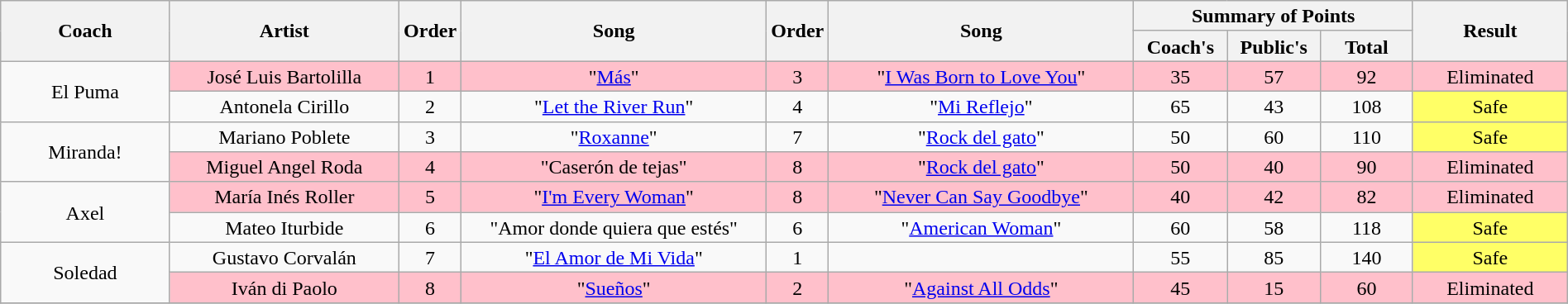<table class="wikitable" style="text-align:center; line-height:17px; width:100%;">
<tr>
<th width="11%" rowspan="2">Coach</th>
<th width="15%" rowspan="2">Artist</th>
<th width="03%" rowspan="2">Order</th>
<th width="20%" rowspan="2">Song</th>
<th width="03%" rowspan="2">Order</th>
<th width="20%" rowspan="2">Song</th>
<th width="18%" colspan="3">Summary of Points</th>
<th width="10%" rowspan="2">Result</th>
</tr>
<tr>
<th width="06%">Coach's</th>
<th width="06%">Public's</th>
<th width="06%">Total</th>
</tr>
<tr>
<td rowspan="2" scope="col">El Puma</td>
<td style="background:pink;">José Luis Bartolilla</td>
<td style="background:pink;">1</td>
<td style="background:pink;">"<a href='#'>Más</a>"</td>
<td style="background:pink;">3</td>
<td style="background:pink;">"<a href='#'>I Was Born to Love You</a>"</td>
<td style="background:pink;">35</td>
<td style="background:pink;">57</td>
<td style="background:pink;">92</td>
<td style="background:pink;">Eliminated</td>
</tr>
<tr>
<td scope="col">Antonela Cirillo</td>
<td>2</td>
<td>"<a href='#'>Let the River Run</a>"</td>
<td>4</td>
<td>"<a href='#'>Mi Reflejo</a>"</td>
<td>65</td>
<td>43</td>
<td>108</td>
<td style="background:#FFFF66;">Safe</td>
</tr>
<tr>
<td rowspan="2" scope="col">Miranda!</td>
<td>Mariano Poblete</td>
<td>3</td>
<td>"<a href='#'>Roxanne</a>"</td>
<td>7</td>
<td>"<a href='#'>Rock del gato</a>"</td>
<td>50</td>
<td>60</td>
<td>110</td>
<td style="background:#FFFF66;">Safe</td>
</tr>
<tr>
<td scope="col" style="background:pink;">Miguel Angel Roda</td>
<td style="background:pink;">4</td>
<td style="background:pink;">"Caserón de tejas"</td>
<td style="background:pink;">8</td>
<td style="background:pink;">"<a href='#'>Rock del gato</a>"</td>
<td style="background:pink;">50</td>
<td style="background:pink;">40</td>
<td style="background:pink;">90</td>
<td style="background:pink;">Eliminated</td>
</tr>
<tr>
<td rowspan="2" scope="col">Axel</td>
<td style="background:pink;">María Inés Roller</td>
<td style="background:pink;">5</td>
<td style="background:pink;">"<a href='#'>I'm Every Woman</a>"</td>
<td style="background:pink;">8</td>
<td style="background:pink;">"<a href='#'>Never Can Say Goodbye</a>"</td>
<td style="background:pink;">40</td>
<td style="background:pink;">42</td>
<td style="background:pink;">82</td>
<td style="background:pink;">Eliminated</td>
</tr>
<tr>
<td scope="col">Mateo Iturbide</td>
<td>6</td>
<td>"Amor donde quiera que estés"</td>
<td>6</td>
<td>"<a href='#'>American Woman</a>"</td>
<td>60</td>
<td>58</td>
<td>118</td>
<td style="background:#FFFF66;">Safe</td>
</tr>
<tr>
<td rowspan="2" scope="col">Soledad</td>
<td>Gustavo Corvalán</td>
<td>7</td>
<td>"<a href='#'>El Amor de Mi Vida</a>"</td>
<td>1</td>
<td></td>
<td>55</td>
<td>85</td>
<td>140</td>
<td style="background:#FFFF66;">Safe</td>
</tr>
<tr>
<td style="background:pink;" scope="col">Iván di Paolo</td>
<td style="background:pink;">8</td>
<td style="background:pink;">"<a href='#'>Sueños</a>"</td>
<td style="background:pink;">2</td>
<td style="background:pink;">"<a href='#'>Against All Odds</a>"</td>
<td style="background:pink;">45</td>
<td style="background:pink;">15</td>
<td style="background:pink;">60</td>
<td style="background:pink;">Eliminated</td>
</tr>
<tr>
</tr>
</table>
